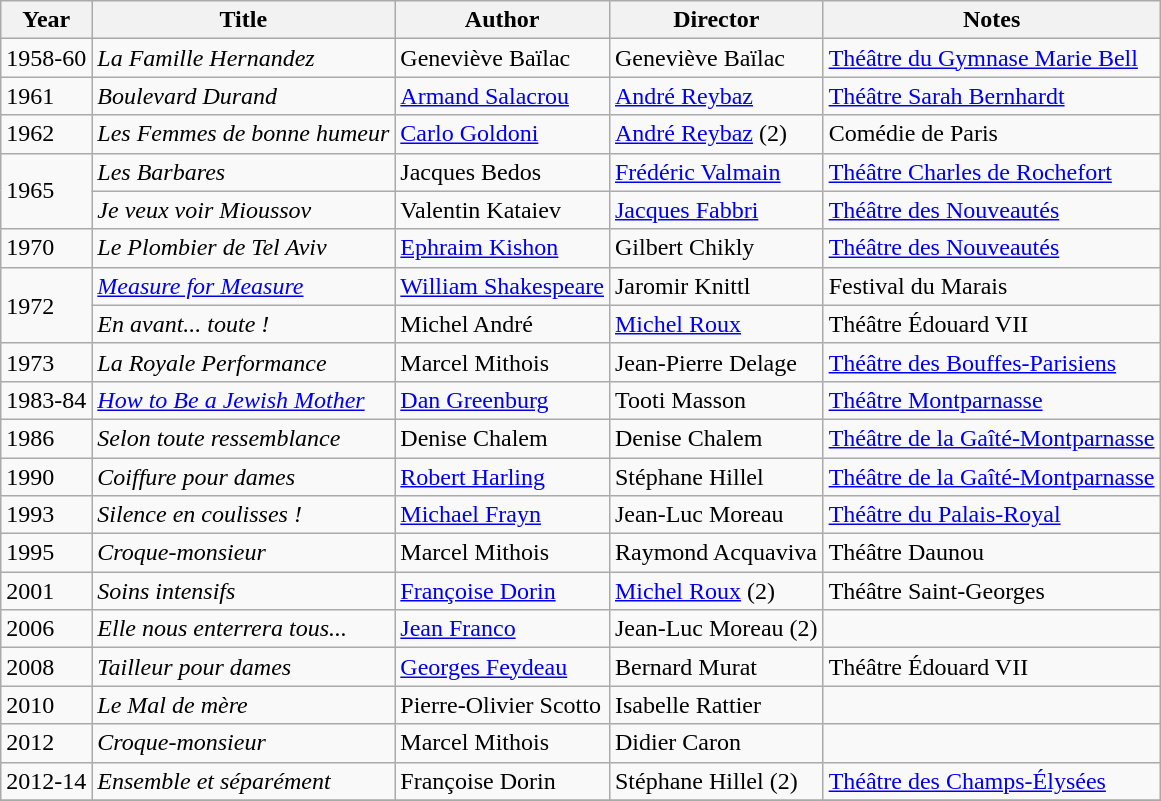<table class="wikitable">
<tr>
<th>Year</th>
<th>Title</th>
<th>Author</th>
<th>Director</th>
<th>Notes</th>
</tr>
<tr>
<td>1958-60</td>
<td><em>La Famille Hernandez</em></td>
<td>Geneviève Baïlac</td>
<td>Geneviève Baïlac</td>
<td><a href='#'>Théâtre du Gymnase Marie Bell</a></td>
</tr>
<tr>
<td>1961</td>
<td><em>Boulevard Durand</em></td>
<td><a href='#'>Armand Salacrou</a></td>
<td><a href='#'>André Reybaz</a></td>
<td><a href='#'>Théâtre Sarah Bernhardt</a></td>
</tr>
<tr>
<td>1962</td>
<td><em>Les Femmes de bonne humeur</em></td>
<td><a href='#'>Carlo Goldoni</a></td>
<td><a href='#'>André Reybaz</a> (2)</td>
<td>Comédie de Paris</td>
</tr>
<tr>
<td rowspan=2>1965</td>
<td><em>Les Barbares</em></td>
<td>Jacques Bedos</td>
<td><a href='#'>Frédéric Valmain</a></td>
<td><a href='#'>Théâtre Charles de Rochefort</a></td>
</tr>
<tr>
<td><em>Je veux voir Mioussov</em></td>
<td>Valentin Kataiev</td>
<td><a href='#'>Jacques Fabbri</a></td>
<td><a href='#'>Théâtre des Nouveautés</a></td>
</tr>
<tr>
<td>1970</td>
<td><em>Le Plombier de Tel Aviv</em></td>
<td><a href='#'>Ephraim Kishon</a></td>
<td>Gilbert Chikly</td>
<td><a href='#'>Théâtre des Nouveautés</a></td>
</tr>
<tr>
<td rowspan=2>1972</td>
<td><em><a href='#'>Measure for Measure</a></em></td>
<td><a href='#'>William Shakespeare</a></td>
<td>Jaromir Knittl</td>
<td>Festival du Marais</td>
</tr>
<tr>
<td><em>En avant... toute !</em></td>
<td>Michel André</td>
<td><a href='#'>Michel Roux</a></td>
<td>Théâtre Édouard VII</td>
</tr>
<tr>
<td>1973</td>
<td><em>La Royale Performance</em></td>
<td>Marcel Mithois</td>
<td>Jean-Pierre Delage</td>
<td><a href='#'>Théâtre des Bouffes-Parisiens</a></td>
</tr>
<tr>
<td>1983-84</td>
<td><em><a href='#'>How to Be a Jewish Mother</a></em></td>
<td><a href='#'>Dan Greenburg</a></td>
<td>Tooti Masson</td>
<td><a href='#'>Théâtre Montparnasse</a></td>
</tr>
<tr>
<td>1986</td>
<td><em>Selon toute ressemblance</em></td>
<td>Denise Chalem</td>
<td>Denise Chalem</td>
<td><a href='#'>Théâtre de la Gaîté-Montparnasse</a></td>
</tr>
<tr>
<td>1990</td>
<td><em>Coiffure pour dames</em></td>
<td><a href='#'>Robert Harling</a></td>
<td>Stéphane Hillel</td>
<td><a href='#'>Théâtre de la Gaîté-Montparnasse</a></td>
</tr>
<tr>
<td>1993</td>
<td><em>Silence en coulisses !</em></td>
<td><a href='#'>Michael Frayn</a></td>
<td>Jean-Luc Moreau</td>
<td><a href='#'>Théâtre du Palais-Royal</a></td>
</tr>
<tr>
<td>1995</td>
<td><em>Croque-monsieur</em></td>
<td>Marcel Mithois</td>
<td>Raymond Acquaviva</td>
<td>Théâtre Daunou</td>
</tr>
<tr>
<td>2001</td>
<td><em>Soins intensifs</em></td>
<td><a href='#'>Françoise Dorin</a></td>
<td><a href='#'>Michel Roux</a> (2)</td>
<td>Théâtre Saint-Georges</td>
</tr>
<tr>
<td>2006</td>
<td><em>Elle nous enterrera tous...</em></td>
<td><a href='#'>Jean Franco</a></td>
<td>Jean-Luc Moreau (2)</td>
<td></td>
</tr>
<tr>
<td>2008</td>
<td><em>Tailleur pour dames</em></td>
<td><a href='#'>Georges Feydeau</a></td>
<td>Bernard Murat</td>
<td>Théâtre Édouard VII</td>
</tr>
<tr>
<td>2010</td>
<td><em>Le Mal de mère</em></td>
<td>Pierre-Olivier Scotto</td>
<td>Isabelle Rattier</td>
<td></td>
</tr>
<tr>
<td>2012</td>
<td><em>Croque-monsieur</em></td>
<td>Marcel Mithois</td>
<td>Didier Caron</td>
<td></td>
</tr>
<tr>
<td>2012-14</td>
<td><em>Ensemble et séparément</em></td>
<td>Françoise Dorin</td>
<td>Stéphane Hillel (2)</td>
<td><a href='#'>Théâtre des Champs-Élysées</a></td>
</tr>
<tr>
</tr>
</table>
